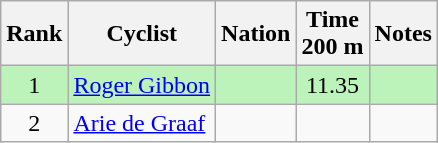<table class="wikitable sortable" style="text-align:center">
<tr>
<th>Rank</th>
<th>Cyclist</th>
<th>Nation</th>
<th>Time<br>200 m</th>
<th>Notes</th>
</tr>
<tr bgcolor=bbf3bb>
<td>1</td>
<td align=left><a href='#'>Roger Gibbon</a></td>
<td align=left></td>
<td>11.35</td>
<td></td>
</tr>
<tr>
<td>2</td>
<td align=left><a href='#'>Arie de Graaf</a></td>
<td align=left></td>
<td></td>
<td></td>
</tr>
</table>
